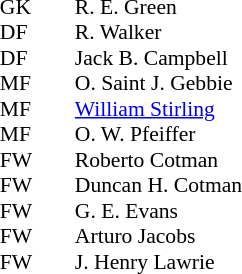<table cellspacing="0" cellpadding="0" style="font-size:90%; margin:0.2em auto;">
<tr>
<th width="25"></th>
<th width="25"></th>
</tr>
<tr>
<td>GK</td>
<td></td>
<td>R. E. Green</td>
</tr>
<tr>
<td>DF</td>
<td></td>
<td>R. Walker</td>
</tr>
<tr>
<td>DF</td>
<td></td>
<td>Jack B. Campbell</td>
</tr>
<tr>
<td>MF</td>
<td></td>
<td>O. Saint J. Gebbie</td>
</tr>
<tr>
<td>MF</td>
<td></td>
<td> <a href='#'>William Stirling</a></td>
</tr>
<tr>
<td>MF</td>
<td></td>
<td>O. W. Pfeiffer</td>
</tr>
<tr>
<td>FW</td>
<td></td>
<td>Roberto Cotman</td>
</tr>
<tr>
<td>FW</td>
<td></td>
<td>Duncan H. Cotman</td>
</tr>
<tr>
<td>FW</td>
<td></td>
<td>G. E. Evans</td>
</tr>
<tr>
<td>FW</td>
<td></td>
<td>Arturo Jacobs</td>
</tr>
<tr>
<td>FW</td>
<td></td>
<td>J. Henry Lawrie</td>
</tr>
</table>
